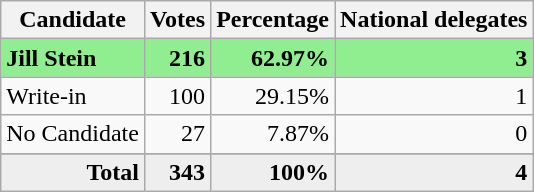<table class="wikitable" style="text-align:right;">
<tr>
<th>Candidate</th>
<th>Votes</th>
<th>Percentage</th>
<th>National delegates</th>
</tr>
<tr style="background:lightgreen;">
<td style="text-align:left;"><strong>Jill Stein</strong></td>
<td><strong>216</strong></td>
<td><strong>62.97%</strong></td>
<td><strong>3</strong></td>
</tr>
<tr>
<td style="text-align:left;">Write-in</td>
<td>100</td>
<td>29.15%</td>
<td>1</td>
</tr>
<tr>
<td style="text-align:left;">No Candidate</td>
<td>27</td>
<td>7.87%</td>
<td>0</td>
</tr>
<tr>
</tr>
<tr style="background:#eee;">
<td style="margin-right:0.50px"><strong>Total</strong></td>
<td style="margin-right:0.50px"><strong>343</strong></td>
<td style="margin-right:0.50px"><strong>100%</strong></td>
<td style="margin-right:0.50px"><strong>4</strong></td>
</tr>
</table>
